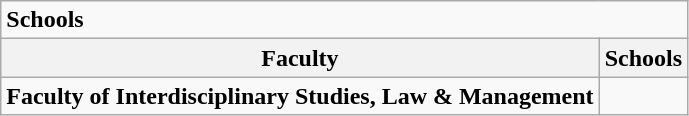<table class="wikitable sortable">
<tr>
<td colspan="2"><strong>Schools</strong></td>
</tr>
<tr>
<th>Faculty</th>
<th>Schools</th>
</tr>
<tr>
<td><strong>Faculty of Interdisciplinary Studies, Law & Management</strong></td>
<td></td>
</tr>
</table>
